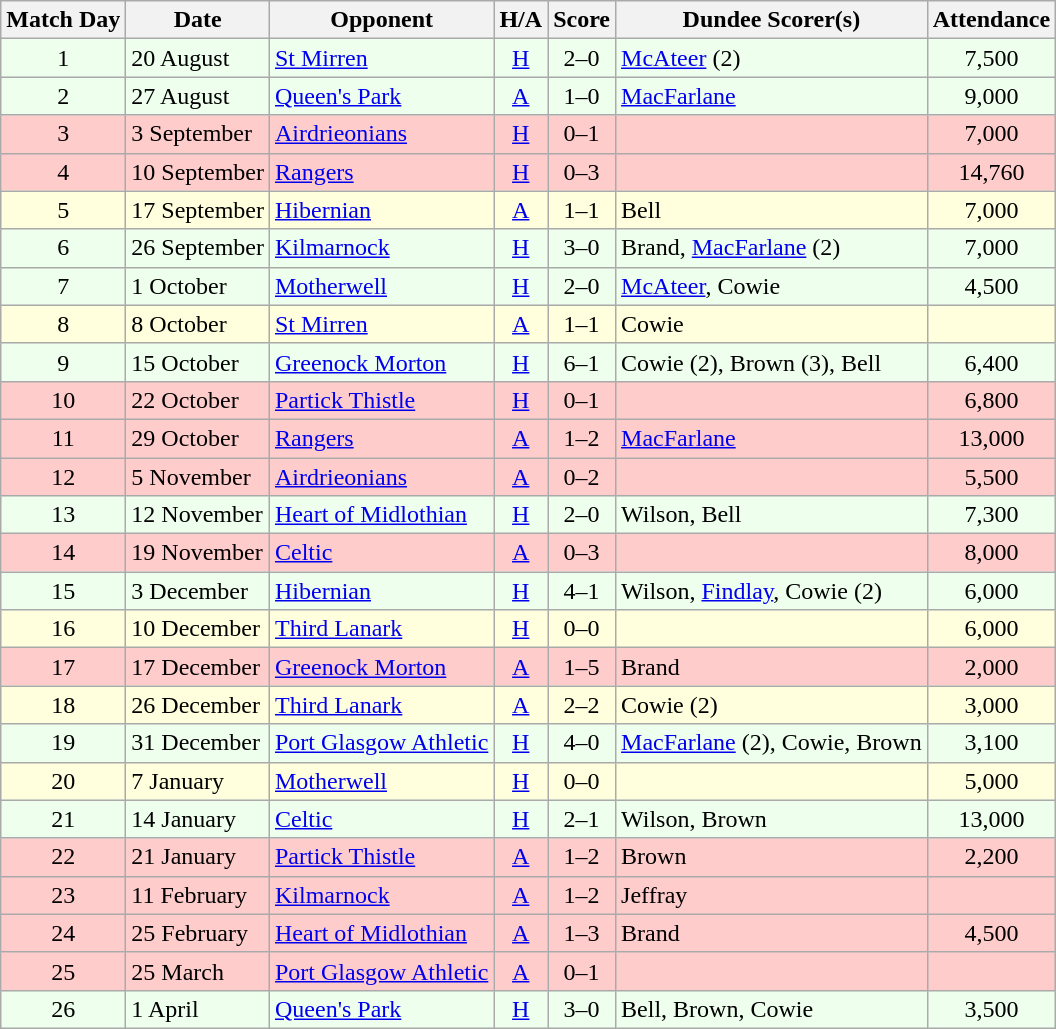<table class="wikitable" style="text-align:center">
<tr>
<th>Match Day</th>
<th>Date</th>
<th>Opponent</th>
<th>H/A</th>
<th>Score</th>
<th>Dundee Scorer(s)</th>
<th>Attendance</th>
</tr>
<tr bgcolor="#EEFFEE">
<td>1</td>
<td align="left">20 August</td>
<td align="left"><a href='#'>St Mirren</a></td>
<td><a href='#'>H</a></td>
<td>2–0</td>
<td align="left"><a href='#'>McAteer</a> (2)</td>
<td>7,500</td>
</tr>
<tr bgcolor="#EEFFEE">
<td>2</td>
<td align="left">27 August</td>
<td align="left"><a href='#'>Queen's Park</a></td>
<td><a href='#'>A</a></td>
<td>1–0</td>
<td align="left"><a href='#'>MacFarlane</a></td>
<td>9,000</td>
</tr>
<tr bgcolor="#FFCCCC">
<td>3</td>
<td align="left">3 September</td>
<td align="left"><a href='#'>Airdrieonians</a></td>
<td><a href='#'>H</a></td>
<td>0–1</td>
<td align="left"></td>
<td>7,000</td>
</tr>
<tr bgcolor="#FFCCCC">
<td>4</td>
<td align="left">10 September</td>
<td align="left"><a href='#'>Rangers</a></td>
<td><a href='#'>H</a></td>
<td>0–3</td>
<td align="left"></td>
<td>14,760</td>
</tr>
<tr bgcolor="#FFFFDD">
<td>5</td>
<td align="left">17 September</td>
<td align="left"><a href='#'>Hibernian</a></td>
<td><a href='#'>A</a></td>
<td>1–1</td>
<td align="left">Bell</td>
<td>7,000</td>
</tr>
<tr bgcolor="#EEFFEE">
<td>6</td>
<td align="left">26 September</td>
<td align="left"><a href='#'>Kilmarnock</a></td>
<td><a href='#'>H</a></td>
<td>3–0</td>
<td align="left">Brand, <a href='#'>MacFarlane</a> (2)</td>
<td>7,000</td>
</tr>
<tr bgcolor="#EEFFEE">
<td>7</td>
<td align="left">1 October</td>
<td align="left"><a href='#'>Motherwell</a></td>
<td><a href='#'>H</a></td>
<td>2–0</td>
<td align="left"><a href='#'>McAteer</a>, Cowie</td>
<td>4,500</td>
</tr>
<tr bgcolor="#FFFFDD">
<td>8</td>
<td align="left">8 October</td>
<td align="left"><a href='#'>St Mirren</a></td>
<td><a href='#'>A</a></td>
<td>1–1</td>
<td align="left">Cowie</td>
<td></td>
</tr>
<tr bgcolor="#EEFFEE">
<td>9</td>
<td align="left">15 October</td>
<td align="left"><a href='#'>Greenock Morton</a></td>
<td><a href='#'>H</a></td>
<td>6–1</td>
<td align="left">Cowie (2), Brown (3), Bell</td>
<td>6,400</td>
</tr>
<tr bgcolor="#FFCCCC">
<td>10</td>
<td align="left">22 October</td>
<td align="left"><a href='#'>Partick Thistle</a></td>
<td><a href='#'>H</a></td>
<td>0–1</td>
<td align="left"></td>
<td>6,800</td>
</tr>
<tr bgcolor="#FFCCCC">
<td>11</td>
<td align="left">29 October</td>
<td align="left"><a href='#'>Rangers</a></td>
<td><a href='#'>A</a></td>
<td>1–2</td>
<td align="left"><a href='#'>MacFarlane</a></td>
<td>13,000</td>
</tr>
<tr bgcolor="#FFCCCC">
<td>12</td>
<td align="left">5 November</td>
<td align="left"><a href='#'>Airdrieonians</a></td>
<td><a href='#'>A</a></td>
<td>0–2</td>
<td align="left"></td>
<td>5,500</td>
</tr>
<tr bgcolor="#EEFFEE">
<td>13</td>
<td align="left">12 November</td>
<td align="left"><a href='#'>Heart of Midlothian</a></td>
<td><a href='#'>H</a></td>
<td>2–0</td>
<td align="left">Wilson, Bell</td>
<td>7,300</td>
</tr>
<tr bgcolor="#FFCCCC">
<td>14</td>
<td align="left">19 November</td>
<td align="left"><a href='#'>Celtic</a></td>
<td><a href='#'>A</a></td>
<td>0–3</td>
<td align="left"></td>
<td>8,000</td>
</tr>
<tr bgcolor="#EEFFEE">
<td>15</td>
<td align="left">3 December</td>
<td align="left"><a href='#'>Hibernian</a></td>
<td><a href='#'>H</a></td>
<td>4–1</td>
<td align="left">Wilson, <a href='#'>Findlay</a>, Cowie (2)</td>
<td>6,000</td>
</tr>
<tr bgcolor="#FFFFDD">
<td>16</td>
<td align="left">10 December</td>
<td align="left"><a href='#'>Third Lanark</a></td>
<td><a href='#'>H</a></td>
<td>0–0</td>
<td align="left"></td>
<td>6,000</td>
</tr>
<tr bgcolor="#FFCCCC">
<td>17</td>
<td align="left">17 December</td>
<td align="left"><a href='#'>Greenock Morton</a></td>
<td><a href='#'>A</a></td>
<td>1–5</td>
<td align="left">Brand</td>
<td>2,000</td>
</tr>
<tr bgcolor="#FFFFDD">
<td>18</td>
<td align="left">26 December</td>
<td align="left"><a href='#'>Third Lanark</a></td>
<td><a href='#'>A</a></td>
<td>2–2</td>
<td align="left">Cowie (2)</td>
<td>3,000</td>
</tr>
<tr bgcolor="#EEFFEE">
<td>19</td>
<td align="left">31 December</td>
<td align="left"><a href='#'>Port Glasgow Athletic</a></td>
<td><a href='#'>H</a></td>
<td>4–0</td>
<td align="left"><a href='#'>MacFarlane</a> (2), Cowie, Brown</td>
<td>3,100</td>
</tr>
<tr bgcolor="#FFFFDD">
<td>20</td>
<td align="left">7 January</td>
<td align="left"><a href='#'>Motherwell</a></td>
<td><a href='#'>H</a></td>
<td>0–0</td>
<td align="left"></td>
<td>5,000</td>
</tr>
<tr bgcolor="#EEFFEE">
<td>21</td>
<td align="left">14 January</td>
<td align="left"><a href='#'>Celtic</a></td>
<td><a href='#'>H</a></td>
<td>2–1</td>
<td align="left">Wilson, Brown</td>
<td>13,000</td>
</tr>
<tr bgcolor="#FFCCCC">
<td>22</td>
<td align="left">21 January</td>
<td align="left"><a href='#'>Partick Thistle</a></td>
<td><a href='#'>A</a></td>
<td>1–2</td>
<td align="left">Brown</td>
<td>2,200</td>
</tr>
<tr bgcolor="#FFCCCC">
<td>23</td>
<td align="left">11 February</td>
<td align="left"><a href='#'>Kilmarnock</a></td>
<td><a href='#'>A</a></td>
<td>1–2</td>
<td align="left">Jeffray</td>
<td></td>
</tr>
<tr bgcolor="#FFCCCC">
<td>24</td>
<td align="left">25 February</td>
<td align="left"><a href='#'>Heart of Midlothian</a></td>
<td><a href='#'>A</a></td>
<td>1–3</td>
<td align="left">Brand</td>
<td>4,500</td>
</tr>
<tr bgcolor="#FFCCCC">
<td>25</td>
<td align="left">25 March</td>
<td align="left"><a href='#'>Port Glasgow Athletic</a></td>
<td><a href='#'>A</a></td>
<td>0–1</td>
<td align="left"></td>
<td></td>
</tr>
<tr bgcolor="#EEFFEE">
<td>26</td>
<td align="left">1 April</td>
<td align="left"><a href='#'>Queen's Park</a></td>
<td><a href='#'>H</a></td>
<td>3–0</td>
<td align="left">Bell, Brown, Cowie</td>
<td>3,500</td>
</tr>
</table>
